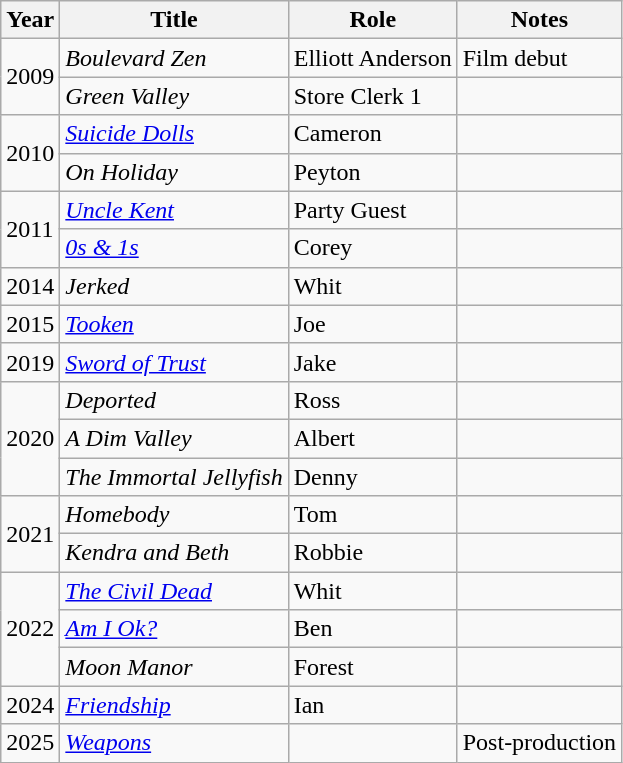<table class="wikitable sortable">
<tr>
<th>Year</th>
<th>Title</th>
<th>Role</th>
<th class="unsortable">Notes</th>
</tr>
<tr>
<td rowspan="2">2009</td>
<td><em>Boulevard Zen</em></td>
<td>Elliott Anderson</td>
<td>Film debut</td>
</tr>
<tr>
<td><em>Green Valley</em></td>
<td>Store Clerk 1</td>
<td></td>
</tr>
<tr>
<td rowspan="2">2010</td>
<td><em><a href='#'>Suicide Dolls</a></em></td>
<td>Cameron</td>
<td></td>
</tr>
<tr>
<td><em>On Holiday</em></td>
<td>Peyton</td>
<td></td>
</tr>
<tr>
<td rowspan="2">2011</td>
<td><em><a href='#'>Uncle Kent</a></em></td>
<td>Party Guest</td>
<td></td>
</tr>
<tr>
<td><em><a href='#'>0s & 1s</a></em></td>
<td>Corey</td>
<td></td>
</tr>
<tr>
<td>2014</td>
<td><em>Jerked</em></td>
<td>Whit</td>
<td></td>
</tr>
<tr>
<td>2015</td>
<td><em><a href='#'>Tooken</a></em></td>
<td>Joe</td>
<td></td>
</tr>
<tr>
<td>2019</td>
<td><em><a href='#'>Sword of Trust</a></em></td>
<td>Jake</td>
<td></td>
</tr>
<tr>
<td rowspan="3">2020</td>
<td><em>Deported</em></td>
<td>Ross</td>
<td></td>
</tr>
<tr>
<td><em>A Dim Valley</em></td>
<td>Albert</td>
<td></td>
</tr>
<tr>
<td><em>The Immortal Jellyfish</em></td>
<td>Denny</td>
<td></td>
</tr>
<tr>
<td rowspan="2">2021</td>
<td><em>Homebody</em></td>
<td>Tom</td>
<td></td>
</tr>
<tr>
<td><em>Kendra and Beth</em></td>
<td>Robbie</td>
<td></td>
</tr>
<tr>
<td rowspan="3">2022</td>
<td><em><a href='#'>The Civil Dead</a></em></td>
<td>Whit</td>
<td></td>
</tr>
<tr>
<td><em><a href='#'>Am I Ok?</a></em></td>
<td>Ben</td>
<td></td>
</tr>
<tr>
<td><em>Moon Manor</em></td>
<td>Forest</td>
<td></td>
</tr>
<tr>
<td>2024</td>
<td><em><a href='#'>Friendship</a></em></td>
<td>Ian</td>
<td></td>
</tr>
<tr>
<td>2025</td>
<td><em><a href='#'>Weapons</a></em></td>
<td></td>
<td>Post-production</td>
</tr>
</table>
